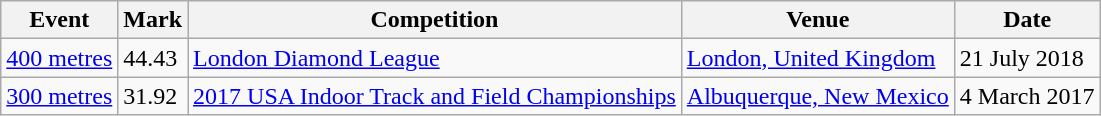<table class=wikitable>
<tr>
<th>Event</th>
<th>Mark</th>
<th>Competition</th>
<th>Venue</th>
<th>Date</th>
</tr>
<tr>
<td><a href='#'>400 metres</a></td>
<td>44.43</td>
<td><a href='#'>London Diamond League</a></td>
<td><a href='#'>London, United Kingdom</a></td>
<td>21 July 2018</td>
</tr>
<tr>
<td><a href='#'>300 metres</a></td>
<td>31.92</td>
<td><a href='#'>2017 USA Indoor Track and Field Championships</a></td>
<td><a href='#'>Albuquerque, New Mexico</a></td>
<td>4 March 2017</td>
</tr>
</table>
